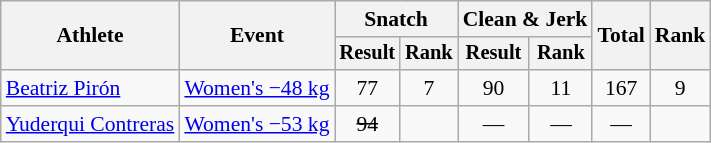<table class="wikitable" style="font-size:90%">
<tr>
<th rowspan="2">Athlete</th>
<th rowspan="2">Event</th>
<th colspan="2">Snatch</th>
<th colspan="2">Clean & Jerk</th>
<th rowspan="2">Total</th>
<th rowspan="2">Rank</th>
</tr>
<tr style="font-size:95%">
<th>Result</th>
<th>Rank</th>
<th>Result</th>
<th>Rank</th>
</tr>
<tr align=center>
<td align=left><a href='#'>Beatriz Pirón</a></td>
<td align=left><a href='#'>Women's −48 kg</a></td>
<td>77</td>
<td>7</td>
<td>90</td>
<td>11</td>
<td>167</td>
<td>9</td>
</tr>
<tr align=center>
<td align=left><a href='#'>Yuderqui Contreras</a></td>
<td align=left><a href='#'>Women's −53 kg</a></td>
<td><s>94</s></td>
<td></td>
<td>—</td>
<td>—</td>
<td>—</td>
<td></td>
</tr>
</table>
